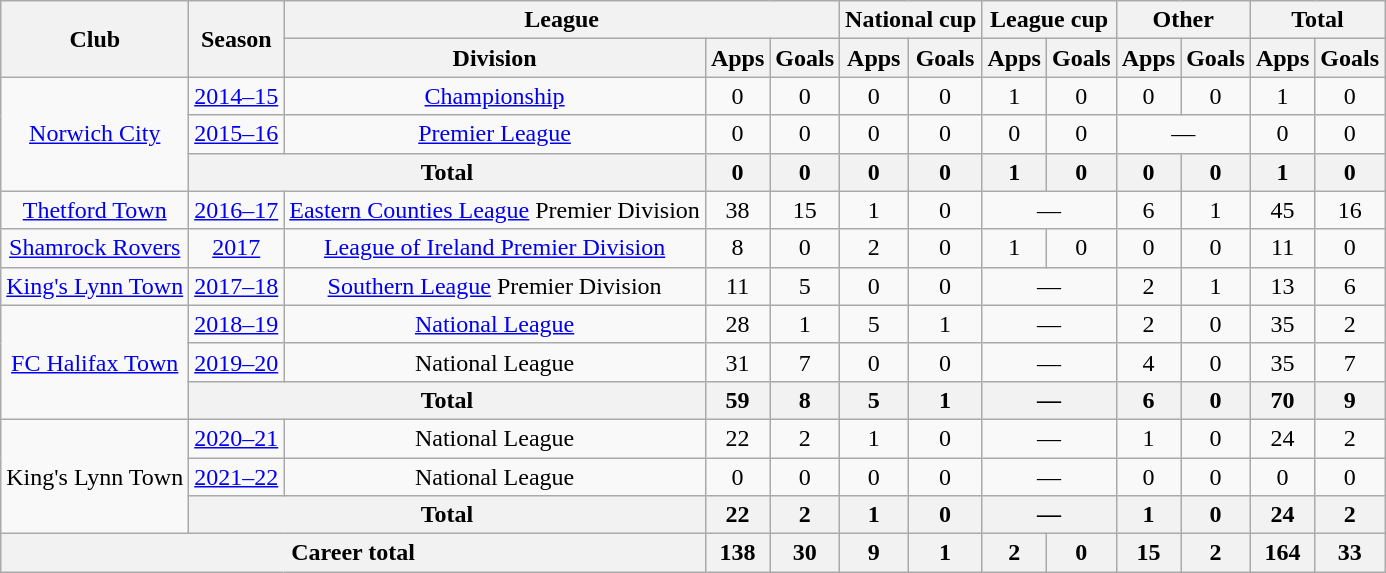<table class="wikitable" style="text-align:center">
<tr>
<th rowspan="2">Club</th>
<th rowspan="2">Season</th>
<th colspan="3">League</th>
<th colspan="2">National cup</th>
<th colspan="2">League cup</th>
<th colspan="2">Other</th>
<th colspan="2">Total</th>
</tr>
<tr>
<th>Division</th>
<th>Apps</th>
<th>Goals</th>
<th>Apps</th>
<th>Goals</th>
<th>Apps</th>
<th>Goals</th>
<th>Apps</th>
<th>Goals</th>
<th>Apps</th>
<th>Goals</th>
</tr>
<tr>
<td rowspan="3"><a href='#'>Norwich City</a></td>
<td><a href='#'>2014–15</a></td>
<td><a href='#'>Championship</a></td>
<td>0</td>
<td>0</td>
<td>0</td>
<td>0</td>
<td>1</td>
<td>0</td>
<td>0</td>
<td>0</td>
<td>1</td>
<td>0</td>
</tr>
<tr>
<td><a href='#'>2015–16</a></td>
<td><a href='#'>Premier League</a></td>
<td>0</td>
<td>0</td>
<td>0</td>
<td>0</td>
<td>0</td>
<td>0</td>
<td colspan="2">—</td>
<td>0</td>
<td>0</td>
</tr>
<tr>
<th colspan="2">Total</th>
<th>0</th>
<th>0</th>
<th>0</th>
<th>0</th>
<th>1</th>
<th>0</th>
<th>0</th>
<th>0</th>
<th>1</th>
<th>0</th>
</tr>
<tr>
<td><a href='#'>Thetford Town</a></td>
<td><a href='#'>2016–17</a></td>
<td><a href='#'>Eastern Counties League</a> Premier Division</td>
<td>38</td>
<td>15</td>
<td>1</td>
<td>0</td>
<td colspan="2">—</td>
<td>6</td>
<td>1</td>
<td>45</td>
<td>16</td>
</tr>
<tr>
<td><a href='#'>Shamrock Rovers</a></td>
<td><a href='#'>2017</a></td>
<td><a href='#'>League of Ireland Premier Division</a></td>
<td>8</td>
<td>0</td>
<td>2</td>
<td>0</td>
<td>1</td>
<td>0</td>
<td>0</td>
<td>0</td>
<td>11</td>
<td>0</td>
</tr>
<tr>
<td><a href='#'>King's Lynn Town</a></td>
<td><a href='#'>2017–18</a></td>
<td><a href='#'>Southern League</a> Premier Division</td>
<td>11</td>
<td>5</td>
<td>0</td>
<td>0</td>
<td colspan="2">—</td>
<td>2</td>
<td>1</td>
<td>13</td>
<td>6</td>
</tr>
<tr>
<td rowspan="3"><a href='#'>FC Halifax Town</a></td>
<td><a href='#'>2018–19</a></td>
<td><a href='#'>National League</a></td>
<td>28</td>
<td>1</td>
<td>5</td>
<td>1</td>
<td colspan="2">—</td>
<td>2</td>
<td>0</td>
<td>35</td>
<td>2</td>
</tr>
<tr>
<td><a href='#'>2019–20</a></td>
<td>National League</td>
<td>31</td>
<td>7</td>
<td>0</td>
<td>0</td>
<td colspan="2">—</td>
<td>4</td>
<td>0</td>
<td>35</td>
<td>7</td>
</tr>
<tr>
<th colspan="2">Total</th>
<th>59</th>
<th>8</th>
<th>5</th>
<th>1</th>
<th colspan="2">—</th>
<th>6</th>
<th>0</th>
<th>70</th>
<th>9</th>
</tr>
<tr>
<td rowspan="3">King's Lynn Town</td>
<td><a href='#'>2020–21</a></td>
<td>National League</td>
<td>22</td>
<td>2</td>
<td>1</td>
<td>0</td>
<td colspan="2">—</td>
<td>1</td>
<td>0</td>
<td>24</td>
<td>2</td>
</tr>
<tr>
<td><a href='#'>2021–22</a></td>
<td>National League</td>
<td>0</td>
<td>0</td>
<td>0</td>
<td>0</td>
<td colspan="2">—</td>
<td>0</td>
<td>0</td>
<td>0</td>
<td>0</td>
</tr>
<tr>
<th colspan="2">Total</th>
<th>22</th>
<th>2</th>
<th>1</th>
<th>0</th>
<th colspan="2">—</th>
<th>1</th>
<th>0</th>
<th>24</th>
<th>2</th>
</tr>
<tr>
<th colspan="3">Career total</th>
<th>138</th>
<th>30</th>
<th>9</th>
<th>1</th>
<th>2</th>
<th>0</th>
<th>15</th>
<th>2</th>
<th>164</th>
<th>33</th>
</tr>
</table>
